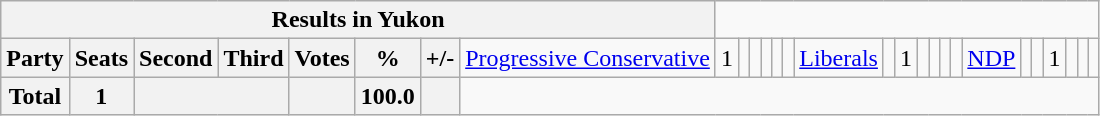<table class="wikitable">
<tr>
<th colspan=9>Results in Yukon</th>
</tr>
<tr>
<th colspan=2>Party</th>
<th>Seats</th>
<th>Second</th>
<th>Third</th>
<th>Votes</th>
<th>%</th>
<th>+/-<br></th>
<td><a href='#'>Progressive Conservative</a></td>
<td align="right">1</td>
<td align="right"></td>
<td align="right"></td>
<td align="right"></td>
<td align="right"></td>
<td align="right"><br></td>
<td><a href='#'>Liberals</a></td>
<td align="right"></td>
<td align="right">1</td>
<td align="right"></td>
<td align="right"></td>
<td align="right"></td>
<td align="right"><br></td>
<td><a href='#'>NDP</a></td>
<td align="right"></td>
<td align="right"></td>
<td align="right">1</td>
<td align="right"></td>
<td align="right"></td>
<td align="right"></td>
</tr>
<tr>
<th colspan="2">Total</th>
<th>1</th>
<th colspan="2"></th>
<th></th>
<th>100.0</th>
<th></th>
</tr>
</table>
